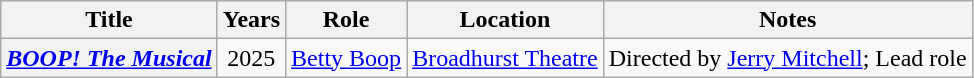<table class="wikitable plainrowheaders sortable">
<tr>
<th scope="col">Title</th>
<th scope="col">Years</th>
<th scope="col">Role</th>
<th scope="col">Location</th>
<th scope="col">Notes</th>
</tr>
<tr>
<th scope="row"><em><a href='#'>BOOP! The Musical</a></em></th>
<td style="text-align:center;">2025</td>
<td style="text-align:center;"><a href='#'>Betty Boop</a></td>
<td><a href='#'>Broadhurst Theatre</a></td>
<td>Directed by <a href='#'>Jerry Mitchell</a>; Lead role</td>
</tr>
</table>
